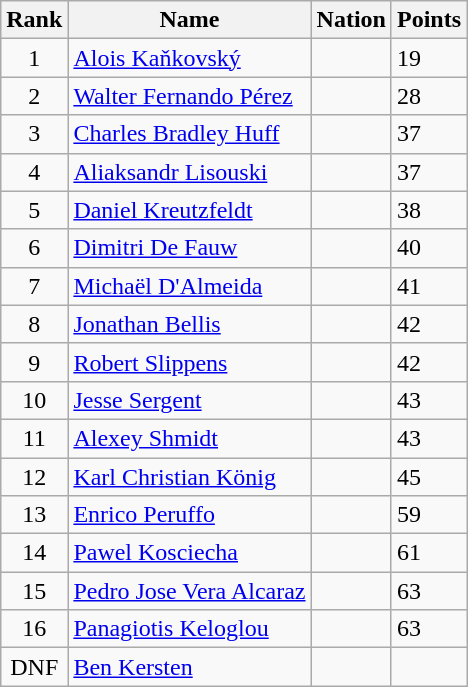<table class=wikitable sortable style=text-align:center>
<tr>
<th>Rank</th>
<th>Name</th>
<th>Nation</th>
<th>Points</th>
</tr>
<tr>
<td>1</td>
<td align=left><a href='#'>Alois Kaňkovský</a></td>
<td align=left></td>
<td align=left>19</td>
</tr>
<tr>
<td>2</td>
<td align=left><a href='#'>Walter Fernando Pérez</a></td>
<td align=left></td>
<td align=left>28</td>
</tr>
<tr>
<td>3</td>
<td align=left><a href='#'>Charles Bradley Huff</a></td>
<td align=left></td>
<td align=left>37</td>
</tr>
<tr>
<td>4</td>
<td align=left><a href='#'>Aliaksandr Lisouski</a></td>
<td align=left></td>
<td align=left>37</td>
</tr>
<tr>
<td>5</td>
<td align=left><a href='#'>Daniel Kreutzfeldt</a></td>
<td align=left></td>
<td align=left>38</td>
</tr>
<tr>
<td>6</td>
<td align=left><a href='#'>Dimitri De Fauw</a></td>
<td align=left></td>
<td align=left>40</td>
</tr>
<tr>
<td>7</td>
<td align=left><a href='#'>Michaël D'Almeida</a></td>
<td align=left></td>
<td align=left>41</td>
</tr>
<tr>
<td>8</td>
<td align=left><a href='#'>Jonathan Bellis</a></td>
<td align=left></td>
<td align=left>42</td>
</tr>
<tr>
<td>9</td>
<td align=left><a href='#'>Robert Slippens</a></td>
<td align=left></td>
<td align=left>42</td>
</tr>
<tr>
<td>10</td>
<td align=left><a href='#'>Jesse Sergent</a></td>
<td align=left></td>
<td align=left>43</td>
</tr>
<tr>
<td>11</td>
<td align=left><a href='#'>Alexey Shmidt</a></td>
<td align=left></td>
<td align=left>43</td>
</tr>
<tr>
<td>12</td>
<td align=left><a href='#'>Karl Christian König</a></td>
<td align=left></td>
<td align=left>45</td>
</tr>
<tr>
<td>13</td>
<td align=left><a href='#'>Enrico Peruffo</a></td>
<td align=left></td>
<td align=left>59</td>
</tr>
<tr>
<td>14</td>
<td align=left><a href='#'>Pawel Kosciecha</a></td>
<td align=left></td>
<td align=left>61</td>
</tr>
<tr>
<td>15</td>
<td align=left><a href='#'>Pedro Jose Vera Alcaraz</a></td>
<td align=left></td>
<td align=left>63</td>
</tr>
<tr>
<td>16</td>
<td align=left><a href='#'>Panagiotis Keloglou</a></td>
<td align=left></td>
<td align=left>63</td>
</tr>
<tr>
<td>DNF</td>
<td align=left><a href='#'>Ben Kersten</a></td>
<td align=left></td>
<td align=left></td>
</tr>
</table>
